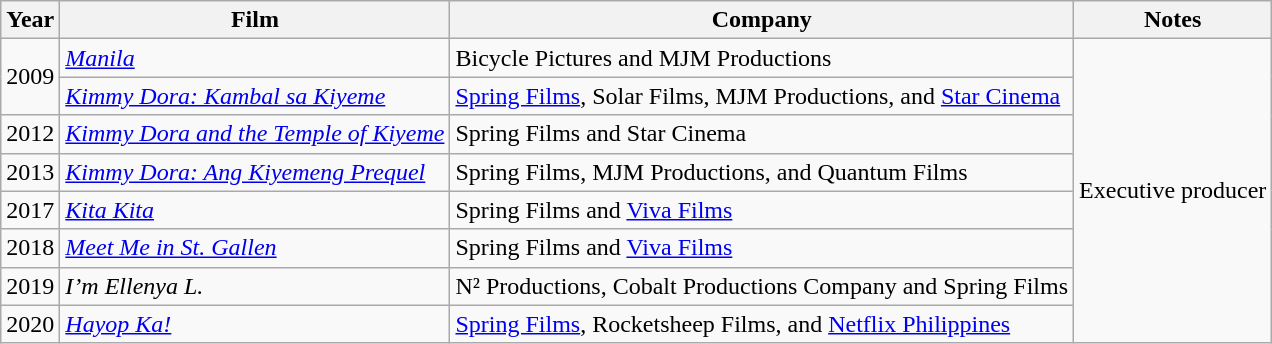<table class="wikitable sortable">
<tr>
<th>Year</th>
<th>Film</th>
<th>Company</th>
<th class="unsortable">Notes</th>
</tr>
<tr>
<td rowspan=2>2009</td>
<td><em><a href='#'>Manila</a></em></td>
<td>Bicycle Pictures and MJM Productions</td>
<td rowspan=8>Executive producer</td>
</tr>
<tr>
<td><em><a href='#'>Kimmy Dora: Kambal sa Kiyeme</a></em></td>
<td><a href='#'>Spring Films</a>, Solar Films, MJM Productions, and <a href='#'>Star Cinema</a></td>
</tr>
<tr>
<td>2012</td>
<td><em><a href='#'>Kimmy Dora and the Temple of Kiyeme</a></em></td>
<td>Spring Films and Star Cinema</td>
</tr>
<tr>
<td>2013</td>
<td><em><a href='#'>Kimmy Dora: Ang Kiyemeng Prequel</a></em></td>
<td>Spring Films, MJM Productions, and Quantum Films</td>
</tr>
<tr>
<td>2017</td>
<td><em><a href='#'>Kita Kita</a></em></td>
<td>Spring Films and <a href='#'>Viva Films</a></td>
</tr>
<tr>
<td>2018</td>
<td><em><a href='#'>Meet Me in St. Gallen</a></em></td>
<td>Spring Films and <a href='#'>Viva Films</a></td>
</tr>
<tr>
<td>2019</td>
<td><em>I’m Ellenya L.</em></td>
<td>N² Productions, Cobalt Productions Company and Spring Films</td>
</tr>
<tr>
<td>2020</td>
<td><em><a href='#'>Hayop Ka!</a></em></td>
<td><a href='#'>Spring Films</a>, Rocketsheep Films, and <a href='#'>Netflix Philippines</a></td>
</tr>
</table>
